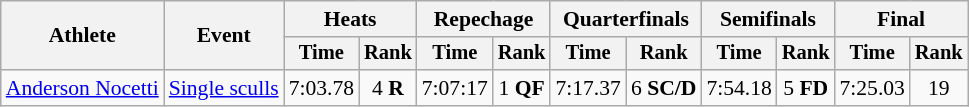<table class="wikitable" style="font-size:90%">
<tr>
<th rowspan="2">Athlete</th>
<th rowspan="2">Event</th>
<th colspan="2">Heats</th>
<th colspan="2">Repechage</th>
<th colspan=2>Quarterfinals</th>
<th colspan="2">Semifinals</th>
<th colspan="2">Final</th>
</tr>
<tr style="font-size:95%">
<th>Time</th>
<th>Rank</th>
<th>Time</th>
<th>Rank</th>
<th>Time</th>
<th>Rank</th>
<th>Time</th>
<th>Rank</th>
<th>Time</th>
<th>Rank</th>
</tr>
<tr align=center>
<td align=left><a href='#'>Anderson Nocetti</a></td>
<td align=left><a href='#'>Single sculls</a></td>
<td>7:03.78</td>
<td>4 <strong>R</strong></td>
<td>7:07:17</td>
<td>1 <strong>QF</strong></td>
<td>7:17.37</td>
<td>6 <strong>SC/D</strong></td>
<td>7:54.18</td>
<td>5 <strong>FD</strong></td>
<td>7:25.03</td>
<td>19</td>
</tr>
</table>
